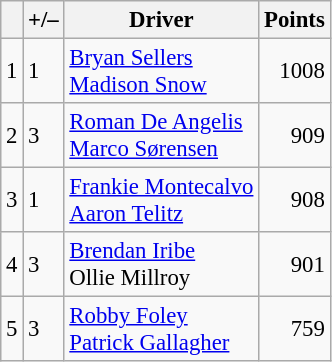<table class="wikitable" style="font-size: 95%;">
<tr>
<th scope="col"></th>
<th scope="col">+/–</th>
<th scope="col">Driver</th>
<th scope="col">Points</th>
</tr>
<tr>
<td align=center>1</td>
<td align="left"> 1</td>
<td> <a href='#'>Bryan Sellers</a><br> <a href='#'>Madison Snow</a></td>
<td align=right>1008</td>
</tr>
<tr>
<td align=center>2</td>
<td align="left"> 3</td>
<td> <a href='#'>Roman De Angelis</a><br> <a href='#'>Marco Sørensen</a></td>
<td align=right>909</td>
</tr>
<tr>
<td align=center>3</td>
<td align="left"> 1</td>
<td> <a href='#'>Frankie Montecalvo</a><br> <a href='#'>Aaron Telitz</a></td>
<td align=right>908</td>
</tr>
<tr>
<td align=center>4</td>
<td align="left"> 3</td>
<td> <a href='#'>Brendan Iribe</a><br> Ollie Millroy</td>
<td align=right>901</td>
</tr>
<tr>
<td align=center>5</td>
<td align="left"> 3</td>
<td> <a href='#'>Robby Foley</a><br> <a href='#'>Patrick Gallagher</a></td>
<td align=right>759</td>
</tr>
</table>
